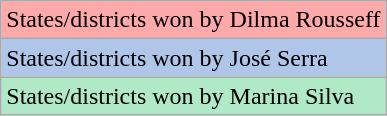<table class="wikitable">
<tr style="background-color: #ffaaaa">
<td>States/districts won by Dilma Rousseff</td>
</tr>
<tr style="background-color: #afc6e9">
<td>States/districts won by José Serra</td>
</tr>
<tr style="background-color: #afe9c6">
<td>States/districts won by Marina Silva</td>
</tr>
</table>
